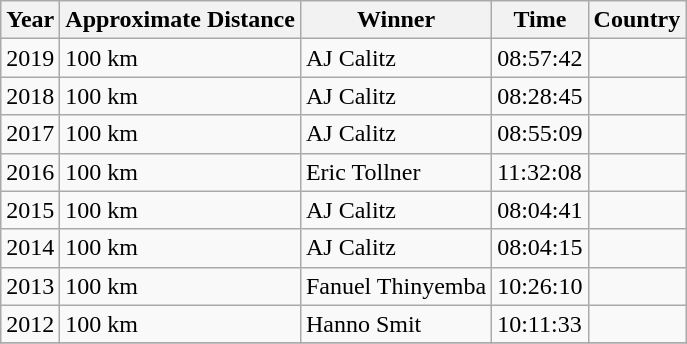<table class="wikitable">
<tr>
<th>Year</th>
<th>Approximate Distance</th>
<th>Winner</th>
<th>Time</th>
<th>Country</th>
</tr>
<tr>
<td>2019</td>
<td>100 km</td>
<td>AJ Calitz</td>
<td>08:57:42</td>
<td></td>
</tr>
<tr>
<td>2018</td>
<td>100 km</td>
<td>AJ Calitz</td>
<td>08:28:45</td>
<td></td>
</tr>
<tr>
<td>2017</td>
<td>100 km</td>
<td>AJ Calitz</td>
<td>08:55:09</td>
<td></td>
</tr>
<tr>
<td>2016</td>
<td>100 km</td>
<td>Eric Tollner</td>
<td>11:32:08</td>
<td></td>
</tr>
<tr>
<td>2015</td>
<td>100 km</td>
<td>AJ Calitz</td>
<td>08:04:41</td>
<td></td>
</tr>
<tr>
<td>2014</td>
<td>100 km</td>
<td>AJ Calitz</td>
<td>08:04:15</td>
<td></td>
</tr>
<tr>
<td>2013</td>
<td>100 km</td>
<td>Fanuel Thinyemba</td>
<td>10:26:10</td>
<td></td>
</tr>
<tr>
<td>2012</td>
<td>100 km</td>
<td>Hanno Smit</td>
<td>10:11:33</td>
<td></td>
</tr>
<tr>
</tr>
</table>
